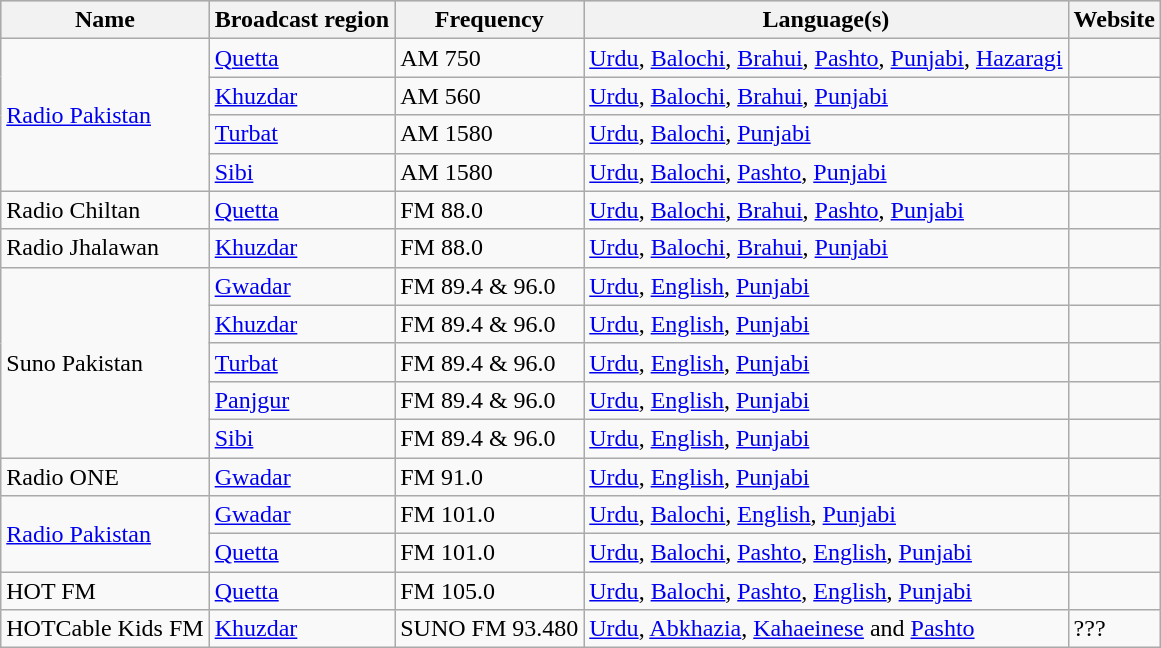<table class="wikitable sortable">
<tr style="background:#c9c9c9;">
<th>Name</th>
<th>Broadcast region</th>
<th>Frequency</th>
<th>Language(s)</th>
<th>Website</th>
</tr>
<tr>
<td rowspan="4"><a href='#'>Radio Pakistan</a></td>
<td><a href='#'>Quetta</a></td>
<td>AM 750</td>
<td><a href='#'>Urdu</a>, <a href='#'>Balochi</a>, <a href='#'>Brahui</a>, <a href='#'>Pashto</a>, <a href='#'>Punjabi</a>, <a href='#'>Hazaragi</a></td>
<td></td>
</tr>
<tr>
<td><a href='#'>Khuzdar</a></td>
<td>AM 560</td>
<td><a href='#'>Urdu</a>, <a href='#'>Balochi</a>, <a href='#'>Brahui</a>, <a href='#'>Punjabi</a></td>
<td></td>
</tr>
<tr>
<td><a href='#'>Turbat</a></td>
<td>AM 1580</td>
<td><a href='#'>Urdu</a>, <a href='#'>Balochi</a>, <a href='#'>Punjabi</a></td>
<td></td>
</tr>
<tr>
<td><a href='#'>Sibi</a></td>
<td>AM 1580</td>
<td><a href='#'>Urdu</a>, <a href='#'>Balochi</a>, <a href='#'>Pashto</a>, <a href='#'>Punjabi</a></td>
<td></td>
</tr>
<tr>
<td>Radio Chiltan</td>
<td><a href='#'>Quetta</a></td>
<td>FM 88.0</td>
<td><a href='#'>Urdu</a>, <a href='#'>Balochi</a>, <a href='#'>Brahui</a>, <a href='#'>Pashto</a>, <a href='#'>Punjabi</a></td>
<td></td>
</tr>
<tr>
<td>Radio Jhalawan</td>
<td><a href='#'>Khuzdar</a></td>
<td>FM 88.0</td>
<td><a href='#'>Urdu</a>, <a href='#'>Balochi</a>, <a href='#'>Brahui</a>, <a href='#'>Punjabi</a></td>
<td></td>
</tr>
<tr>
<td rowspan="5">Suno Pakistan</td>
<td><a href='#'>Gwadar</a></td>
<td>FM 89.4 & 96.0</td>
<td><a href='#'>Urdu</a>, <a href='#'>English</a>, <a href='#'>Punjabi</a></td>
<td></td>
</tr>
<tr>
<td><a href='#'>Khuzdar</a></td>
<td>FM 89.4 & 96.0</td>
<td><a href='#'>Urdu</a>, <a href='#'>English</a>, <a href='#'>Punjabi</a></td>
<td></td>
</tr>
<tr>
<td><a href='#'>Turbat</a></td>
<td>FM 89.4 & 96.0</td>
<td><a href='#'>Urdu</a>, <a href='#'>English</a>, <a href='#'>Punjabi</a></td>
<td></td>
</tr>
<tr>
<td><a href='#'>Panjgur</a></td>
<td>FM 89.4 & 96.0</td>
<td><a href='#'>Urdu</a>, <a href='#'>English</a>, <a href='#'>Punjabi</a></td>
<td></td>
</tr>
<tr>
<td><a href='#'>Sibi</a></td>
<td>FM 89.4 & 96.0</td>
<td><a href='#'>Urdu</a>, <a href='#'>English</a>, <a href='#'>Punjabi</a></td>
<td></td>
</tr>
<tr>
<td>Radio ONE</td>
<td><a href='#'>Gwadar</a></td>
<td>FM 91.0</td>
<td><a href='#'>Urdu</a>, <a href='#'>English</a>, <a href='#'>Punjabi</a></td>
<td></td>
</tr>
<tr>
<td rowspan="2"><a href='#'>Radio Pakistan</a></td>
<td><a href='#'>Gwadar</a></td>
<td>FM 101.0</td>
<td><a href='#'>Urdu</a>, <a href='#'>Balochi</a>, <a href='#'>English</a>, <a href='#'>Punjabi</a></td>
<td></td>
</tr>
<tr>
<td><a href='#'>Quetta</a></td>
<td>FM 101.0</td>
<td><a href='#'>Urdu</a>, <a href='#'>Balochi</a>, <a href='#'>Pashto</a>, <a href='#'>English</a>, <a href='#'>Punjabi</a></td>
<td></td>
</tr>
<tr>
<td>HOT FM</td>
<td><a href='#'>Quetta</a></td>
<td>FM 105.0</td>
<td><a href='#'>Urdu</a>, <a href='#'>Balochi</a>, <a href='#'>Pashto</a>, <a href='#'>English</a>, <a href='#'>Punjabi</a></td>
<td></td>
</tr>
<tr>
<td>HOTCable Kids FM</td>
<td><a href='#'>Khuzdar</a></td>
<td>SUNO FM 93.480</td>
<td><a href='#'>Urdu</a>, <a href='#'>Abkhazia</a>, <a href='#'>Kahaeinese</a> and <a href='#'>Pashto</a></td>
<td>???</td>
</tr>
</table>
